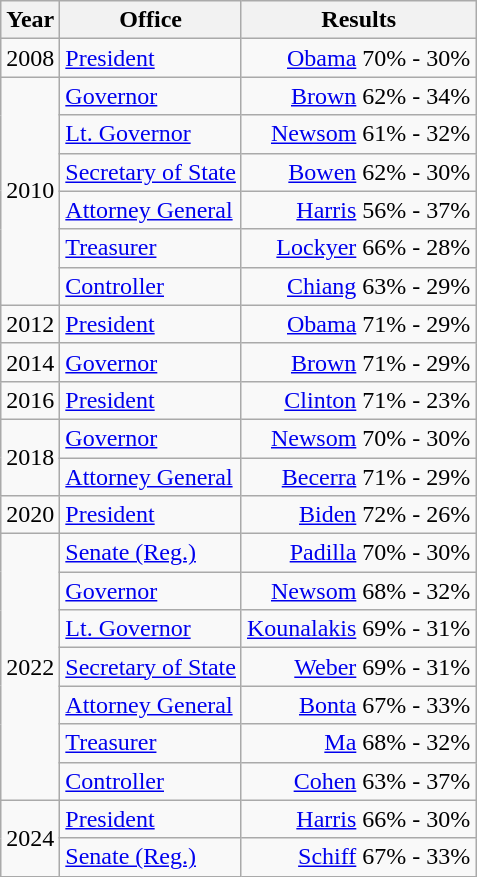<table class=wikitable>
<tr>
<th>Year</th>
<th>Office</th>
<th>Results</th>
</tr>
<tr>
<td>2008</td>
<td><a href='#'>President</a></td>
<td align="right" ><a href='#'>Obama</a> 70% - 30%</td>
</tr>
<tr>
<td rowspan=6>2010</td>
<td><a href='#'>Governor</a></td>
<td align="right" ><a href='#'>Brown</a> 62% - 34%</td>
</tr>
<tr>
<td><a href='#'>Lt. Governor</a></td>
<td align="right" ><a href='#'>Newsom</a> 61% - 32%</td>
</tr>
<tr>
<td><a href='#'>Secretary of State</a></td>
<td align="right" ><a href='#'>Bowen</a> 62% - 30%</td>
</tr>
<tr>
<td><a href='#'>Attorney General</a></td>
<td align="right" ><a href='#'>Harris</a> 56% - 37%</td>
</tr>
<tr>
<td><a href='#'>Treasurer</a></td>
<td align="right" ><a href='#'>Lockyer</a> 66% - 28%</td>
</tr>
<tr>
<td><a href='#'>Controller</a></td>
<td align="right" ><a href='#'>Chiang</a> 63% - 29%</td>
</tr>
<tr>
<td>2012</td>
<td><a href='#'>President</a></td>
<td align="right" ><a href='#'>Obama</a> 71% - 29%</td>
</tr>
<tr>
<td>2014</td>
<td><a href='#'>Governor</a></td>
<td align="right" ><a href='#'>Brown</a> 71% - 29%</td>
</tr>
<tr>
<td>2016</td>
<td><a href='#'>President</a></td>
<td align="right" ><a href='#'>Clinton</a> 71% - 23%</td>
</tr>
<tr>
<td rowspan=2>2018</td>
<td><a href='#'>Governor</a></td>
<td align="right" ><a href='#'>Newsom</a> 70% - 30%</td>
</tr>
<tr>
<td><a href='#'>Attorney General</a></td>
<td align="right" ><a href='#'>Becerra</a> 71% - 29%</td>
</tr>
<tr>
<td>2020</td>
<td><a href='#'>President</a></td>
<td align="right" ><a href='#'>Biden</a> 72% - 26%</td>
</tr>
<tr>
<td rowspan=7>2022</td>
<td><a href='#'>Senate (Reg.)</a></td>
<td align="right" ><a href='#'>Padilla</a> 70% - 30%</td>
</tr>
<tr>
<td><a href='#'>Governor</a></td>
<td align="right" ><a href='#'>Newsom</a> 68% - 32%</td>
</tr>
<tr>
<td><a href='#'>Lt. Governor</a></td>
<td align="right" ><a href='#'>Kounalakis</a> 69% - 31%</td>
</tr>
<tr>
<td><a href='#'>Secretary of State</a></td>
<td align="right" ><a href='#'>Weber</a> 69% - 31%</td>
</tr>
<tr>
<td><a href='#'>Attorney General</a></td>
<td align="right" ><a href='#'>Bonta</a> 67% - 33%</td>
</tr>
<tr>
<td><a href='#'>Treasurer</a></td>
<td align="right" ><a href='#'>Ma</a> 68% - 32%</td>
</tr>
<tr>
<td><a href='#'>Controller</a></td>
<td align="right" ><a href='#'>Cohen</a> 63% - 37%</td>
</tr>
<tr>
<td rowspan=2>2024</td>
<td><a href='#'>President</a></td>
<td align="right" ><a href='#'>Harris</a> 66% - 30%</td>
</tr>
<tr>
<td><a href='#'>Senate (Reg.)</a></td>
<td align="right" ><a href='#'>Schiff</a> 67% - 33%</td>
</tr>
</table>
